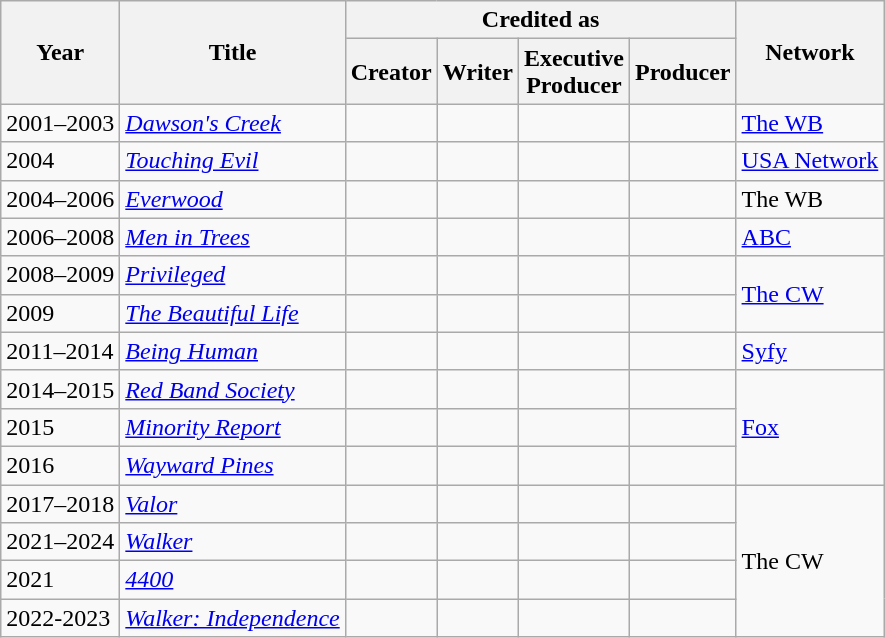<table class="wikitable sortable">
<tr>
<th rowspan="2">Year</th>
<th rowspan="2">Title</th>
<th colspan="4">Credited as</th>
<th rowspan="2">Network</th>
</tr>
<tr>
<th>Creator</th>
<th>Writer</th>
<th>Executive<br>Producer</th>
<th>Producer</th>
</tr>
<tr>
<td>2001–2003</td>
<td><em><a href='#'>Dawson's Creek</a></em></td>
<td></td>
<td></td>
<td></td>
<td></td>
<td><a href='#'>The WB</a></td>
</tr>
<tr>
<td>2004</td>
<td><em><a href='#'>Touching Evil</a></em></td>
<td></td>
<td></td>
<td></td>
<td></td>
<td><a href='#'>USA Network</a></td>
</tr>
<tr>
<td>2004–2006</td>
<td><em><a href='#'>Everwood</a></em></td>
<td></td>
<td></td>
<td></td>
<td></td>
<td>The WB</td>
</tr>
<tr>
<td>2006–2008</td>
<td><em><a href='#'>Men in Trees</a></em></td>
<td></td>
<td></td>
<td></td>
<td></td>
<td><a href='#'>ABC</a></td>
</tr>
<tr>
<td>2008–2009</td>
<td><em><a href='#'>Privileged</a></em></td>
<td></td>
<td></td>
<td></td>
<td></td>
<td rowspan="2"><a href='#'>The CW</a></td>
</tr>
<tr>
<td>2009</td>
<td><em><a href='#'>The Beautiful Life</a></em></td>
<td></td>
<td></td>
<td></td>
<td></td>
</tr>
<tr>
<td>2011–2014</td>
<td><em><a href='#'>Being Human</a></em></td>
<td></td>
<td></td>
<td></td>
<td></td>
<td><a href='#'>Syfy</a></td>
</tr>
<tr>
<td>2014–2015</td>
<td><em><a href='#'>Red Band Society</a></em></td>
<td></td>
<td></td>
<td></td>
<td></td>
<td rowspan="3"><a href='#'>Fox</a></td>
</tr>
<tr>
<td>2015</td>
<td><em><a href='#'>Minority Report</a></em></td>
<td></td>
<td></td>
<td></td>
<td></td>
</tr>
<tr>
<td>2016</td>
<td><em><a href='#'>Wayward Pines</a></em></td>
<td></td>
<td></td>
<td></td>
<td></td>
</tr>
<tr>
<td>2017–2018</td>
<td><em><a href='#'>Valor</a></em></td>
<td></td>
<td></td>
<td></td>
<td></td>
<td rowspan="4">The CW</td>
</tr>
<tr>
<td>2021–2024</td>
<td><em><a href='#'>Walker</a></em></td>
<td></td>
<td></td>
<td></td>
<td></td>
</tr>
<tr>
<td>2021</td>
<td><em><a href='#'>4400</a></em></td>
<td></td>
<td></td>
<td></td>
<td></td>
</tr>
<tr>
<td>2022-2023</td>
<td><em><a href='#'>Walker: Independence</a></em></td>
<td></td>
<td></td>
<td></td>
<td></td>
</tr>
</table>
